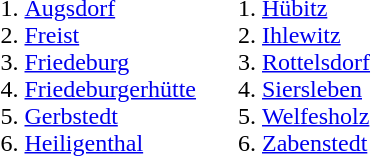<table>
<tr>
<td valign=top><br><ol><li><a href='#'>Augsdorf</a></li><li><a href='#'>Freist</a></li><li><a href='#'>Friedeburg</a></li><li><a href='#'>Friedeburgerhütte</a></li><li><a href='#'>Gerbstedt</a></li><li><a href='#'>Heiligenthal</a></li></ol></td>
<td valign=top><br><ol>
<li> <a href='#'>Hübitz</a> 
<li> <a href='#'>Ihlewitz</a> 
<li> <a href='#'>Rottelsdorf</a> 
<li> <a href='#'>Siersleben</a> 
<li> <a href='#'>Welfesholz</a> 
<li> <a href='#'>Zabenstedt</a> 
</ol></td>
</tr>
</table>
